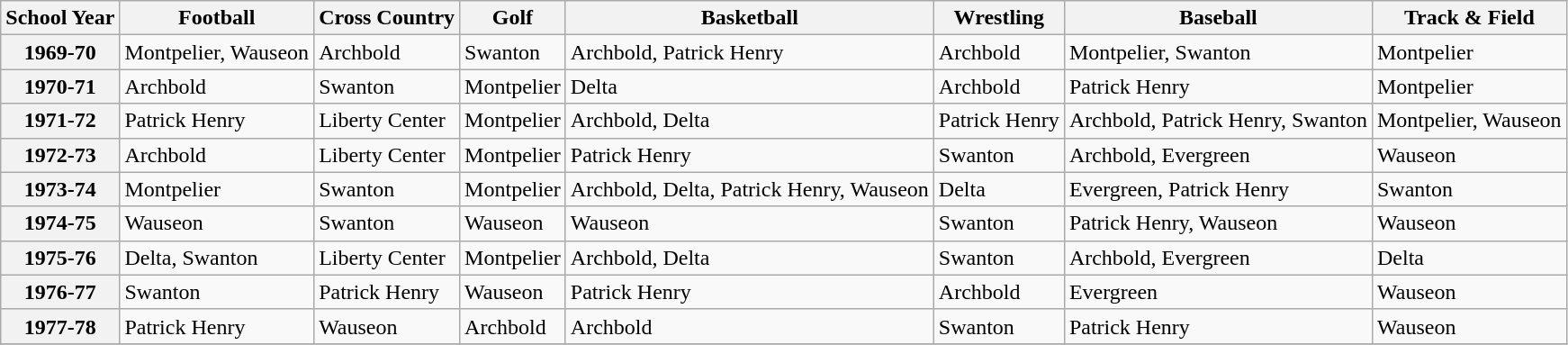<table class="wikitable">
<tr>
<th>School Year</th>
<th>Football</th>
<th>Cross Country</th>
<th>Golf</th>
<th>Basketball</th>
<th>Wrestling</th>
<th>Baseball</th>
<th>Track & Field</th>
</tr>
<tr align="left">
<th>1969-70</th>
<td>Montpelier, Wauseon</td>
<td>Archbold</td>
<td>Swanton</td>
<td>Archbold, Patrick Henry</td>
<td>Archbold</td>
<td>Montpelier, Swanton</td>
<td>Montpelier</td>
</tr>
<tr align="left">
<th>1970-71</th>
<td>Archbold</td>
<td>Swanton</td>
<td>Montpelier</td>
<td>Delta</td>
<td>Archbold</td>
<td>Patrick Henry</td>
<td>Montpelier</td>
</tr>
<tr align="left">
<th>1971-72</th>
<td>Patrick Henry</td>
<td>Liberty Center</td>
<td>Montpelier</td>
<td>Archbold, Delta</td>
<td>Patrick Henry</td>
<td>Archbold, Patrick Henry, Swanton</td>
<td>Montpelier, Wauseon</td>
</tr>
<tr align="left">
<th>1972-73</th>
<td>Archbold</td>
<td>Liberty Center</td>
<td>Montpelier</td>
<td>Patrick Henry</td>
<td>Swanton</td>
<td>Archbold, Evergreen</td>
<td>Wauseon</td>
</tr>
<tr align="left">
<th>1973-74</th>
<td>Montpelier</td>
<td>Swanton</td>
<td>Montpelier</td>
<td>Archbold, Delta, Patrick Henry, Wauseon</td>
<td>Delta</td>
<td>Evergreen, Patrick Henry</td>
<td>Swanton</td>
</tr>
<tr align="left">
<th>1974-75</th>
<td>Wauseon</td>
<td>Swanton</td>
<td>Wauseon</td>
<td>Wauseon</td>
<td>Swanton</td>
<td>Patrick Henry, Wauseon</td>
<td>Wauseon</td>
</tr>
<tr align="left">
<th>1975-76</th>
<td>Delta, Swanton</td>
<td>Liberty Center</td>
<td>Montpelier</td>
<td>Archbold, Delta</td>
<td>Swanton</td>
<td>Archbold, Evergreen</td>
<td>Delta</td>
</tr>
<tr align="left">
<th>1976-77</th>
<td>Swanton</td>
<td>Patrick Henry</td>
<td>Wauseon</td>
<td>Patrick Henry</td>
<td>Archbold</td>
<td>Evergreen</td>
<td>Wauseon</td>
</tr>
<tr align="left">
<th>1977-78</th>
<td>Patrick Henry</td>
<td>Wauseon</td>
<td>Archbold</td>
<td>Archbold</td>
<td>Swanton</td>
<td>Patrick Henry</td>
<td>Wauseon</td>
</tr>
<tr>
</tr>
</table>
